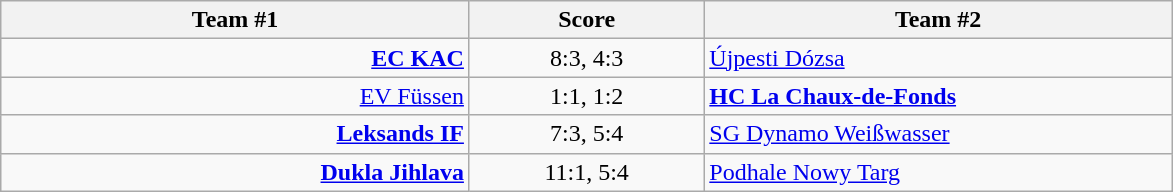<table class="wikitable" style="text-align: center;">
<tr>
<th width=22%>Team #1</th>
<th width=11%>Score</th>
<th width=22%>Team #2</th>
</tr>
<tr>
<td style="text-align: right;"><strong><a href='#'>EC KAC</a></strong> </td>
<td>8:3, 4:3</td>
<td style="text-align: left;"> <a href='#'>Újpesti Dózsa</a></td>
</tr>
<tr>
<td style="text-align: right;"><a href='#'>EV Füssen</a> </td>
<td>1:1, 1:2</td>
<td style="text-align: left;"> <strong><a href='#'>HC La Chaux-de-Fonds</a></strong></td>
</tr>
<tr>
<td style="text-align: right;"><strong><a href='#'>Leksands IF</a></strong> </td>
<td>7:3, 5:4</td>
<td style="text-align: left;"> <a href='#'>SG Dynamo Weißwasser</a></td>
</tr>
<tr>
<td style="text-align: right;"><strong><a href='#'>Dukla Jihlava</a></strong> </td>
<td>11:1, 5:4</td>
<td style="text-align: left;"> <a href='#'>Podhale Nowy Targ</a></td>
</tr>
</table>
